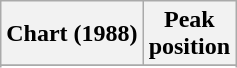<table class="wikitable sortable plainrowheaders" style="text-align:center">
<tr>
<th>Chart (1988)</th>
<th>Peak<br>position</th>
</tr>
<tr>
</tr>
<tr>
</tr>
</table>
